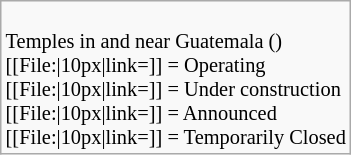<table class="wikitable floatright" style="font-size: 85%;">
<tr>
<td><br>Temples in and near Guatemala ()<br>
[[File:|10px|link=]] = Operating<br>
[[File:|10px|link=]] = Under construction<br>
[[File:|10px|link=]] = Announced<br>
[[File:|10px|link=]] = Temporarily Closed</td>
</tr>
</table>
